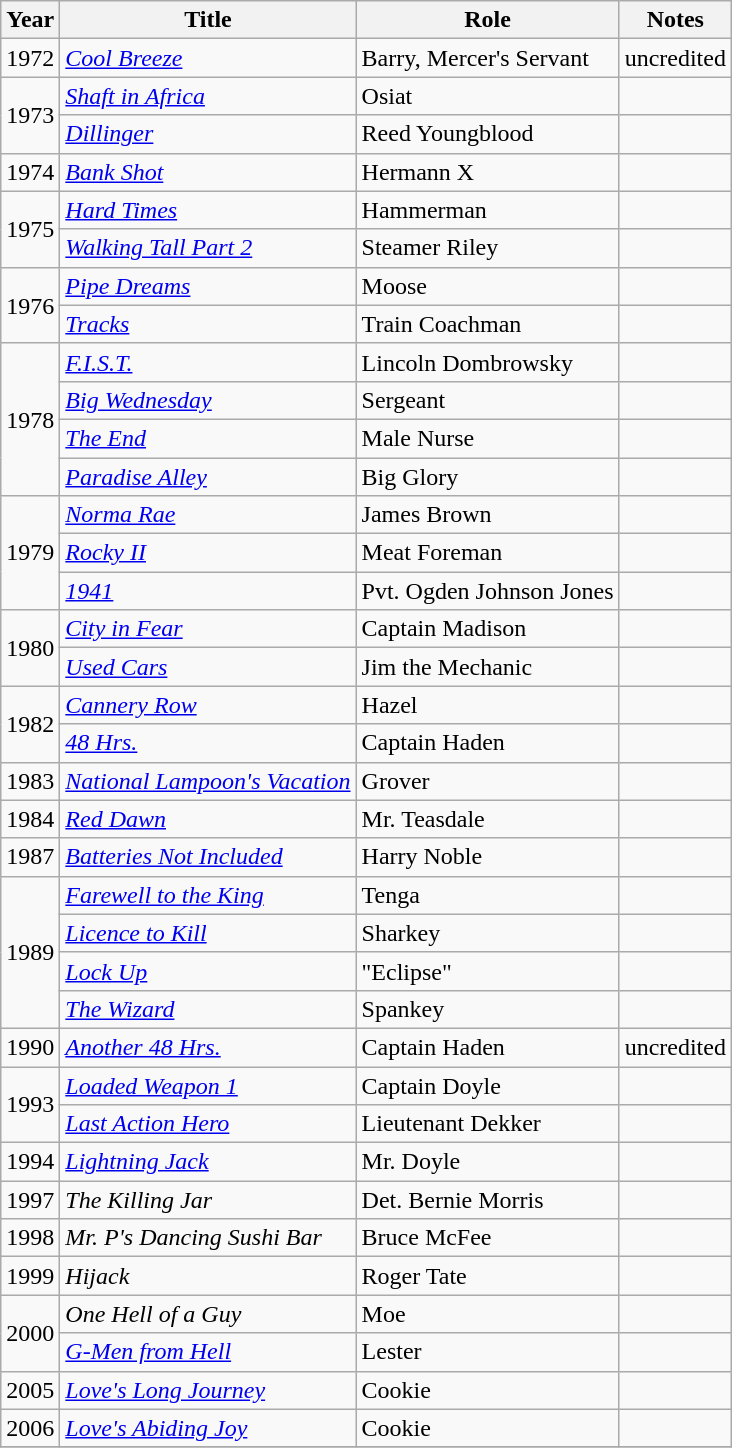<table class="wikitable sortable">
<tr>
<th>Year</th>
<th>Title</th>
<th>Role</th>
<th class = "unsortable">Notes</th>
</tr>
<tr>
<td>1972</td>
<td><em><a href='#'>Cool Breeze</a></em></td>
<td>Barry, Mercer's Servant</td>
<td>uncredited</td>
</tr>
<tr>
<td rowspan=2>1973</td>
<td><em><a href='#'>Shaft in Africa</a></em></td>
<td>Osiat</td>
<td></td>
</tr>
<tr>
<td><em><a href='#'>Dillinger</a></em></td>
<td>Reed Youngblood</td>
<td></td>
</tr>
<tr>
<td>1974</td>
<td><em><a href='#'>Bank Shot</a></em></td>
<td>Hermann X</td>
<td></td>
</tr>
<tr>
<td rowspan=2>1975</td>
<td><em><a href='#'>Hard Times</a></em></td>
<td>Hammerman</td>
<td></td>
</tr>
<tr>
<td><em><a href='#'>Walking Tall Part 2</a></em></td>
<td>Steamer Riley</td>
<td></td>
</tr>
<tr>
<td rowspan=2>1976</td>
<td><em><a href='#'>Pipe Dreams</a></em></td>
<td>Moose</td>
<td></td>
</tr>
<tr>
<td><em><a href='#'>Tracks</a></em></td>
<td>Train Coachman</td>
<td></td>
</tr>
<tr>
<td rowspan=4>1978</td>
<td><em><a href='#'>F.I.S.T.</a></em></td>
<td>Lincoln Dombrowsky</td>
<td></td>
</tr>
<tr>
<td><em><a href='#'>Big Wednesday</a></em></td>
<td>Sergeant</td>
<td></td>
</tr>
<tr>
<td><em><a href='#'>The End</a></em></td>
<td>Male Nurse</td>
<td></td>
</tr>
<tr>
<td><em><a href='#'>Paradise Alley</a></em></td>
<td>Big Glory</td>
<td></td>
</tr>
<tr>
<td rowspan=3>1979</td>
<td><em><a href='#'>Norma Rae</a></em></td>
<td>James Brown</td>
<td></td>
</tr>
<tr>
<td><em><a href='#'>Rocky II</a></em></td>
<td>Meat Foreman</td>
<td></td>
</tr>
<tr>
<td><em><a href='#'>1941</a></em></td>
<td>Pvt. Ogden Johnson Jones</td>
<td></td>
</tr>
<tr>
<td rowspan=2>1980</td>
<td><em><a href='#'>City in Fear</a></em></td>
<td>Captain Madison</td>
<td></td>
</tr>
<tr>
<td><em><a href='#'>Used Cars</a></em></td>
<td>Jim the Mechanic</td>
<td></td>
</tr>
<tr>
<td rowspan=2>1982</td>
<td><em><a href='#'>Cannery Row</a></em></td>
<td>Hazel</td>
<td></td>
</tr>
<tr>
<td><em><a href='#'>48 Hrs.</a></em></td>
<td>Captain Haden</td>
<td></td>
</tr>
<tr>
<td>1983</td>
<td><em><a href='#'>National Lampoon's Vacation</a></em></td>
<td>Grover</td>
<td></td>
</tr>
<tr>
<td>1984</td>
<td><em><a href='#'>Red Dawn</a></em></td>
<td>Mr. Teasdale</td>
<td></td>
</tr>
<tr>
<td>1987</td>
<td><em><a href='#'>Batteries Not Included</a></em></td>
<td>Harry Noble</td>
<td></td>
</tr>
<tr>
<td rowspan=4>1989</td>
<td><em><a href='#'>Farewell to the King</a></em></td>
<td>Tenga</td>
<td></td>
</tr>
<tr>
<td><em><a href='#'>Licence to Kill</a></em></td>
<td>Sharkey</td>
<td></td>
</tr>
<tr>
<td><em><a href='#'>Lock Up</a></em></td>
<td>"Eclipse"</td>
<td></td>
</tr>
<tr>
<td><em><a href='#'>The Wizard</a></em></td>
<td>Spankey</td>
<td></td>
</tr>
<tr>
<td>1990</td>
<td><em><a href='#'>Another 48 Hrs.</a></em></td>
<td>Captain Haden</td>
<td>uncredited</td>
</tr>
<tr>
<td rowspan=2>1993</td>
<td><em><a href='#'>Loaded Weapon 1</a></em></td>
<td>Captain Doyle</td>
<td></td>
</tr>
<tr>
<td><em><a href='#'>Last Action Hero</a></em></td>
<td>Lieutenant Dekker</td>
<td></td>
</tr>
<tr>
<td>1994</td>
<td><em><a href='#'>Lightning Jack</a></em></td>
<td>Mr. Doyle</td>
<td></td>
</tr>
<tr>
<td>1997</td>
<td><em>The Killing Jar</em></td>
<td>Det. Bernie Morris</td>
<td></td>
</tr>
<tr>
<td>1998</td>
<td><em>Mr. P's Dancing Sushi Bar</em></td>
<td>Bruce McFee</td>
<td></td>
</tr>
<tr>
<td>1999</td>
<td><em>Hijack</em></td>
<td>Roger Tate</td>
<td></td>
</tr>
<tr>
<td rowspan=2>2000</td>
<td><em>One Hell of a Guy</em></td>
<td>Moe</td>
<td></td>
</tr>
<tr>
<td><em><a href='#'>G-Men from Hell</a></em></td>
<td>Lester</td>
<td></td>
</tr>
<tr>
<td>2005</td>
<td><em><a href='#'>Love's Long Journey</a></em></td>
<td>Cookie</td>
<td></td>
</tr>
<tr>
<td>2006</td>
<td><em><a href='#'>Love's Abiding Joy</a></em></td>
<td>Cookie</td>
<td></td>
</tr>
<tr>
</tr>
</table>
